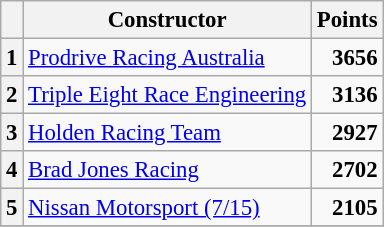<table class="wikitable" style="font-size: 95%;">
<tr>
<th></th>
<th>Constructor</th>
<th>Points</th>
</tr>
<tr>
<th>1</th>
<td><a href='#'>Prodrive Racing Australia</a></td>
<td align="right"><strong>3656</strong></td>
</tr>
<tr>
<th>2</th>
<td><a href='#'>Triple Eight Race Engineering</a></td>
<td align="right"><strong>3136</strong></td>
</tr>
<tr>
<th>3</th>
<td><a href='#'>Holden Racing Team</a></td>
<td align="right"><strong>2927</strong></td>
</tr>
<tr>
<th>4</th>
<td><a href='#'>Brad Jones Racing</a></td>
<td align="right"><strong>2702</strong></td>
</tr>
<tr>
<th>5</th>
<td><a href='#'>Nissan Motorsport (7/15)</a></td>
<td align="right"><strong>2105</strong></td>
</tr>
<tr>
</tr>
</table>
